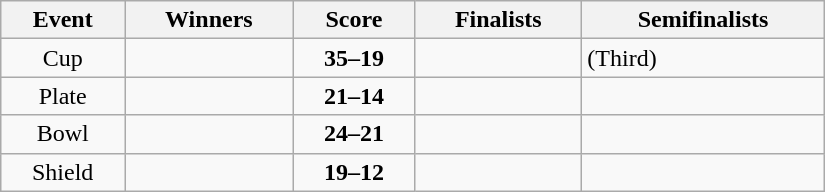<table class="wikitable" width=550 style="text-align: center">
<tr>
<th>Event</th>
<th>Winners</th>
<th>Score</th>
<th>Finalists</th>
<th>Semifinalists</th>
</tr>
<tr>
<td>Cup</td>
<td align=left><strong></strong></td>
<td><strong>35–19</strong></td>
<td align=left></td>
<td align=left> (Third)<br></td>
</tr>
<tr>
<td>Plate</td>
<td align=left><strong></strong></td>
<td><strong>21–14</strong></td>
<td align=left></td>
<td align=left><br></td>
</tr>
<tr>
<td>Bowl</td>
<td align=left><strong></strong></td>
<td><strong>24–21</strong></td>
<td align=left></td>
<td align=left><br></td>
</tr>
<tr>
<td>Shield</td>
<td align=left><strong></strong></td>
<td><strong>19–12</strong></td>
<td align=left></td>
<td align=left><br></td>
</tr>
</table>
